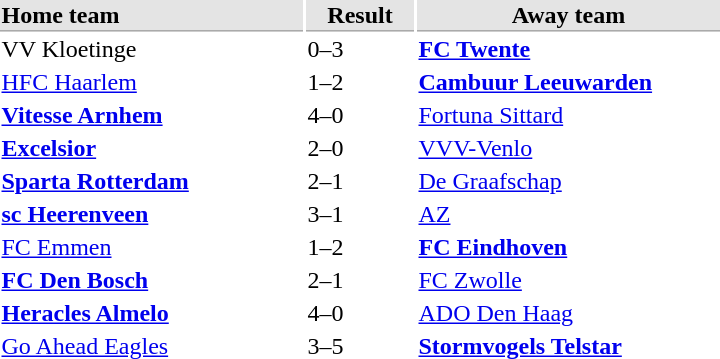<table>
<tr bgcolor="#E4E4E4">
<th style="border-bottom:1px solid #AAAAAA" width="200" align="left">Home team</th>
<th style="border-bottom:1px solid #AAAAAA" width="70" align="center">Result</th>
<th style="border-bottom:1px solid #AAAAAA" width="200">Away team</th>
</tr>
<tr>
<td>VV Kloetinge</td>
<td>0–3</td>
<td><strong><a href='#'>FC Twente</a></strong></td>
</tr>
<tr>
<td><a href='#'>HFC Haarlem</a></td>
<td>1–2</td>
<td><strong><a href='#'>Cambuur Leeuwarden</a></strong></td>
</tr>
<tr>
<td><strong><a href='#'>Vitesse Arnhem</a></strong></td>
<td>4–0</td>
<td><a href='#'>Fortuna Sittard</a></td>
</tr>
<tr>
<td><strong><a href='#'>Excelsior</a></strong></td>
<td>2–0</td>
<td><a href='#'>VVV-Venlo</a></td>
</tr>
<tr>
<td><strong><a href='#'>Sparta Rotterdam</a></strong></td>
<td>2–1</td>
<td><a href='#'>De Graafschap</a></td>
</tr>
<tr>
<td><strong><a href='#'>sc Heerenveen</a></strong></td>
<td>3–1</td>
<td><a href='#'>AZ</a></td>
</tr>
<tr>
<td><a href='#'>FC Emmen</a></td>
<td>1–2</td>
<td><strong><a href='#'>FC Eindhoven</a></strong></td>
</tr>
<tr>
<td><strong><a href='#'>FC Den Bosch</a></strong></td>
<td>2–1</td>
<td><a href='#'>FC Zwolle</a></td>
</tr>
<tr>
<td><strong><a href='#'>Heracles Almelo</a></strong></td>
<td>4–0</td>
<td><a href='#'>ADO Den Haag</a></td>
</tr>
<tr>
<td><a href='#'>Go Ahead Eagles</a></td>
<td>3–5</td>
<td><strong><a href='#'>Stormvogels Telstar</a></strong></td>
</tr>
</table>
